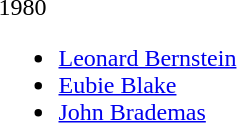<table>
<tr>
<td>1980<br><ul><li><a href='#'>Leonard Bernstein</a></li><li><a href='#'>Eubie Blake</a></li><li><a href='#'>John Brademas</a></li></ul></td>
</tr>
</table>
